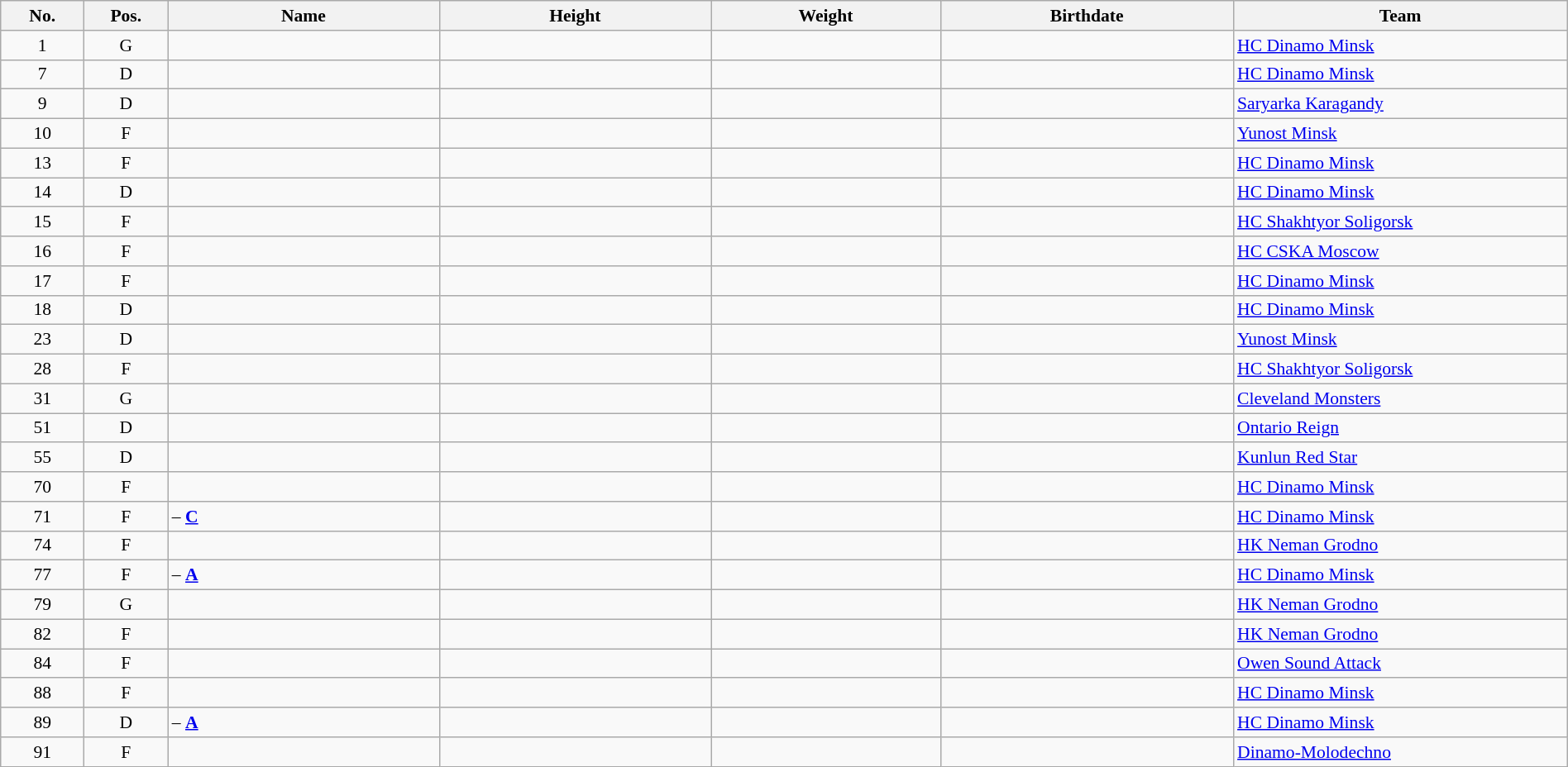<table width="100%" class="wikitable sortable" style="font-size: 90%; text-align: center;">
<tr>
<th style="width:  4%;">No.</th>
<th style="width:  4%;">Pos.</th>
<th style="width: 13%;">Name</th>
<th style="width: 13%;">Height</th>
<th style="width: 11%;">Weight</th>
<th style="width: 14%;">Birthdate</th>
<th style="width: 16%;">Team</th>
</tr>
<tr>
<td>1</td>
<td>G</td>
<td align=left></td>
<td></td>
<td></td>
<td></td>
<td style="text-align:left;"> <a href='#'>HC Dinamo Minsk</a></td>
</tr>
<tr>
<td>7</td>
<td>D</td>
<td align=left></td>
<td></td>
<td></td>
<td></td>
<td style="text-align:left;"> <a href='#'>HC Dinamo Minsk</a></td>
</tr>
<tr>
<td>9</td>
<td>D</td>
<td align=left></td>
<td></td>
<td></td>
<td></td>
<td style="text-align:left;"> <a href='#'>Saryarka Karagandy</a></td>
</tr>
<tr>
<td>10</td>
<td>F</td>
<td align=left></td>
<td></td>
<td></td>
<td></td>
<td style="text-align:left;"> <a href='#'>Yunost Minsk</a></td>
</tr>
<tr>
<td>13</td>
<td>F</td>
<td align=left></td>
<td></td>
<td></td>
<td></td>
<td style="text-align:left;"> <a href='#'>HC Dinamo Minsk</a></td>
</tr>
<tr>
<td>14</td>
<td>D</td>
<td align=left></td>
<td></td>
<td></td>
<td></td>
<td style="text-align:left;"> <a href='#'>HC Dinamo Minsk</a></td>
</tr>
<tr>
<td>15</td>
<td>F</td>
<td align=left></td>
<td></td>
<td></td>
<td></td>
<td style="text-align:left;"> <a href='#'>HC Shakhtyor Soligorsk</a></td>
</tr>
<tr>
<td>16</td>
<td>F</td>
<td align=left></td>
<td></td>
<td></td>
<td></td>
<td style="text-align:left;"> <a href='#'>HC CSKA Moscow</a></td>
</tr>
<tr>
<td>17</td>
<td>F</td>
<td align=left></td>
<td></td>
<td></td>
<td></td>
<td style="text-align:left;"> <a href='#'>HC Dinamo Minsk</a></td>
</tr>
<tr>
<td>18</td>
<td>D</td>
<td align=left></td>
<td></td>
<td></td>
<td></td>
<td style="text-align:left;"> <a href='#'>HC Dinamo Minsk</a></td>
</tr>
<tr>
<td>23</td>
<td>D</td>
<td align=left></td>
<td></td>
<td></td>
<td></td>
<td style="text-align:left;"> <a href='#'>Yunost Minsk</a></td>
</tr>
<tr>
<td>28</td>
<td>F</td>
<td align=left></td>
<td></td>
<td></td>
<td></td>
<td style="text-align:left;"> <a href='#'>HC Shakhtyor Soligorsk</a></td>
</tr>
<tr>
<td>31</td>
<td>G</td>
<td align=left></td>
<td></td>
<td></td>
<td></td>
<td style="text-align:left;"> <a href='#'>Cleveland Monsters</a></td>
</tr>
<tr>
<td>51</td>
<td>D</td>
<td align=left></td>
<td></td>
<td></td>
<td></td>
<td style="text-align:left;"> <a href='#'>Ontario Reign</a></td>
</tr>
<tr>
<td>55</td>
<td>D</td>
<td align=left></td>
<td></td>
<td></td>
<td></td>
<td style="text-align:left;"> <a href='#'>Kunlun Red Star</a></td>
</tr>
<tr>
<td>70</td>
<td>F</td>
<td align=left></td>
<td></td>
<td></td>
<td></td>
<td style="text-align:left;"> <a href='#'>HC Dinamo Minsk</a></td>
</tr>
<tr>
<td>71</td>
<td>F</td>
<td align=left> – <strong><a href='#'>C</a></strong></td>
<td></td>
<td></td>
<td></td>
<td style="text-align:left;"> <a href='#'>HC Dinamo Minsk</a></td>
</tr>
<tr>
<td>74</td>
<td>F</td>
<td align=left></td>
<td></td>
<td></td>
<td></td>
<td style="text-align:left;"> <a href='#'>HK Neman Grodno</a></td>
</tr>
<tr>
<td>77</td>
<td>F</td>
<td align=left> – <strong><a href='#'>A</a></strong></td>
<td></td>
<td></td>
<td></td>
<td style="text-align:left;"> <a href='#'>HC Dinamo Minsk</a></td>
</tr>
<tr>
<td>79</td>
<td>G</td>
<td align=left></td>
<td></td>
<td></td>
<td></td>
<td style="text-align:left;"> <a href='#'>HK Neman Grodno</a></td>
</tr>
<tr>
<td>82</td>
<td>F</td>
<td align=left></td>
<td></td>
<td></td>
<td></td>
<td style="text-align:left;"> <a href='#'>HK Neman Grodno</a></td>
</tr>
<tr>
<td>84</td>
<td>F</td>
<td align=left></td>
<td></td>
<td></td>
<td></td>
<td style="text-align:left;"> <a href='#'>Owen Sound Attack</a></td>
</tr>
<tr>
<td>88</td>
<td>F</td>
<td align=left></td>
<td></td>
<td></td>
<td></td>
<td style="text-align:left;"> <a href='#'>HC Dinamo Minsk</a></td>
</tr>
<tr>
<td>89</td>
<td>D</td>
<td align=left> – <strong><a href='#'>A</a></strong></td>
<td></td>
<td></td>
<td></td>
<td style="text-align:left;"> <a href='#'>HC Dinamo Minsk</a></td>
</tr>
<tr>
<td>91</td>
<td>F</td>
<td align=left></td>
<td></td>
<td></td>
<td></td>
<td style="text-align:left;"> <a href='#'>Dinamo-Molodechno</a></td>
</tr>
</table>
